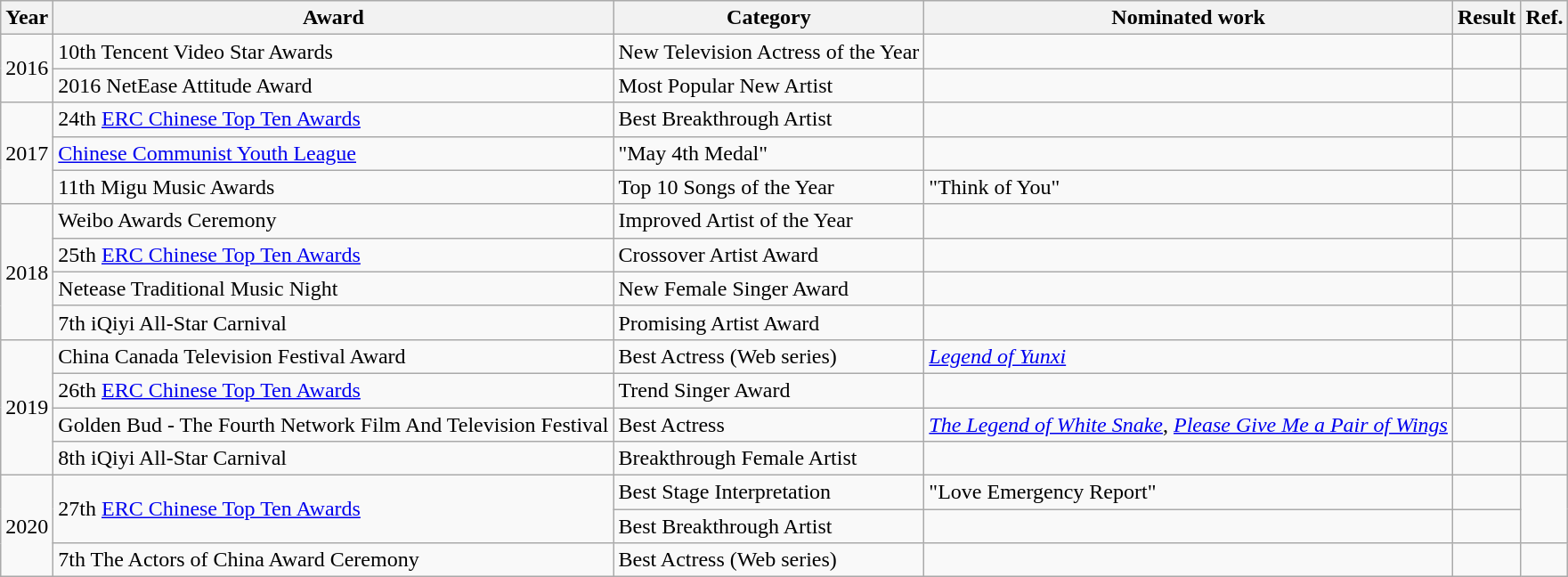<table class="wikitable">
<tr>
<th>Year</th>
<th>Award</th>
<th>Category</th>
<th>Nominated work</th>
<th>Result</th>
<th>Ref.</th>
</tr>
<tr>
<td rowspan=2>2016</td>
<td>10th Tencent Video Star Awards</td>
<td>New Television Actress of the Year</td>
<td></td>
<td></td>
<td></td>
</tr>
<tr>
<td>2016 NetEase Attitude Award</td>
<td>Most Popular New Artist</td>
<td></td>
<td></td>
<td></td>
</tr>
<tr>
<td rowspan=3>2017</td>
<td>24th <a href='#'>ERC Chinese Top Ten Awards</a></td>
<td>Best Breakthrough Artist</td>
<td></td>
<td></td>
<td></td>
</tr>
<tr>
<td><a href='#'>Chinese Communist Youth League</a></td>
<td>"May 4th Medal"</td>
<td></td>
<td></td>
<td></td>
</tr>
<tr>
<td>11th Migu Music Awards</td>
<td>Top 10 Songs of the Year</td>
<td>"Think of You"</td>
<td></td>
<td></td>
</tr>
<tr>
<td rowspan=4>2018</td>
<td>Weibo Awards Ceremony</td>
<td>Improved Artist of the Year</td>
<td></td>
<td></td>
<td></td>
</tr>
<tr>
<td>25th <a href='#'>ERC Chinese Top Ten Awards</a></td>
<td>Crossover Artist Award</td>
<td></td>
<td></td>
<td></td>
</tr>
<tr>
<td>Netease Traditional Music Night</td>
<td>New Female Singer Award</td>
<td></td>
<td></td>
<td></td>
</tr>
<tr>
<td>7th iQiyi All-Star Carnival</td>
<td>Promising Artist Award</td>
<td></td>
<td></td>
<td></td>
</tr>
<tr>
<td rowspan=4>2019</td>
<td>China Canada Television Festival Award</td>
<td>Best Actress (Web series)</td>
<td><em><a href='#'>Legend of Yunxi</a></em></td>
<td></td>
<td></td>
</tr>
<tr>
<td>26th <a href='#'>ERC Chinese Top Ten Awards</a></td>
<td>Trend Singer Award</td>
<td></td>
<td></td>
<td></td>
</tr>
<tr>
<td>Golden Bud - The Fourth Network Film And Television Festival</td>
<td>Best Actress</td>
<td><em><a href='#'>The Legend of White Snake</a></em>, <em><a href='#'>Please Give Me a Pair of Wings</a></em></td>
<td></td>
<td></td>
</tr>
<tr>
<td>8th iQiyi All-Star Carnival</td>
<td>Breakthrough Female Artist</td>
<td></td>
<td></td>
<td></td>
</tr>
<tr>
<td rowspan=3>2020</td>
<td rowspan=2>27th <a href='#'>ERC Chinese Top Ten Awards</a></td>
<td>Best Stage Interpretation</td>
<td>"Love Emergency Report"</td>
<td></td>
<td rowspan=2></td>
</tr>
<tr>
<td>Best Breakthrough Artist</td>
<td></td>
<td></td>
</tr>
<tr>
<td>7th The Actors of China Award Ceremony</td>
<td>Best Actress (Web series)</td>
<td></td>
<td></td>
<td></td>
</tr>
</table>
